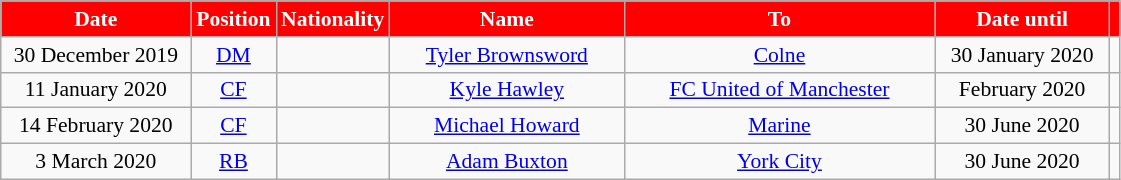<table class="wikitable"  style="text-align:center; font-size:90%; ">
<tr>
<th style="background:#FF0000; color:#FFFFFF; width:120px;">Date</th>
<th style="background:#FF0000; color:#FFFFFF; width:50px;">Position</th>
<th style="background:#FF0000; color:#FFFFFF; width:50px;">Nationality</th>
<th style="background:#FF0000; color:#FFFFFF; width:150px;">Name</th>
<th style="background:#FF0000; color:#FFFFFF; width:200px;">To</th>
<th style="background:#FF0000; color:#FFFFFF; width:110px;">Date until</th>
<th style="background:#FF0000; color:#FFFFFF;"></th>
</tr>
<tr>
<td>30 December 2019</td>
<td><a href='#'>DM</a></td>
<td></td>
<td><a href='#'>Tyler Brownsword</a></td>
<td> <a href='#'>Colne</a></td>
<td>30 January 2020</td>
<td></td>
</tr>
<tr>
<td>11 January 2020</td>
<td><a href='#'>CF</a></td>
<td></td>
<td><a href='#'>Kyle Hawley</a></td>
<td> <a href='#'>FC United of Manchester</a></td>
<td>February 2020</td>
<td></td>
</tr>
<tr>
<td>14 February 2020</td>
<td><a href='#'>CF</a></td>
<td></td>
<td><a href='#'>Michael Howard</a></td>
<td> <a href='#'>Marine</a></td>
<td>30 June 2020</td>
<td></td>
</tr>
<tr>
<td>3 March 2020</td>
<td><a href='#'>RB</a></td>
<td></td>
<td><a href='#'>Adam Buxton</a></td>
<td> <a href='#'>York City</a></td>
<td>30 June 2020</td>
<td></td>
</tr>
</table>
